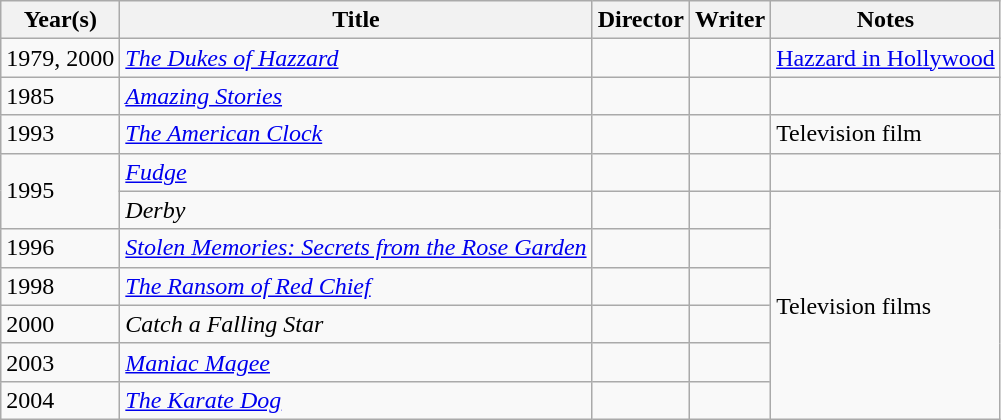<table class="wikitable sortable">
<tr>
<th>Year(s)</th>
<th>Title</th>
<th>Director</th>
<th>Writer</th>
<th>Notes</th>
</tr>
<tr>
<td>1979, 2000</td>
<td><em><a href='#'>The Dukes of Hazzard</a></em></td>
<td></td>
<td></td>
<td><a href='#'>Hazzard in Hollywood</a></td>
</tr>
<tr>
<td>1985</td>
<td><em><a href='#'>Amazing Stories</a></em></td>
<td></td>
<td></td>
<td></td>
</tr>
<tr>
<td>1993</td>
<td><em><a href='#'>The American Clock</a></em></td>
<td></td>
<td></td>
<td>Television film</td>
</tr>
<tr>
<td rowspan="2">1995</td>
<td><em><a href='#'>Fudge</a></em></td>
<td></td>
<td></td>
<td></td>
</tr>
<tr>
<td><em>Derby</em></td>
<td></td>
<td></td>
<td rowspan="6">Television films</td>
</tr>
<tr>
<td>1996</td>
<td><em><a href='#'>Stolen Memories: Secrets from the Rose Garden</a></em></td>
<td></td>
<td></td>
</tr>
<tr>
<td>1998</td>
<td><em><a href='#'>The Ransom of Red Chief</a></em></td>
<td></td>
<td></td>
</tr>
<tr>
<td>2000</td>
<td><em>Catch a Falling Star</em></td>
<td></td>
<td></td>
</tr>
<tr>
<td>2003</td>
<td><em><a href='#'>Maniac Magee</a></em></td>
<td></td>
<td></td>
</tr>
<tr>
<td>2004</td>
<td><em><a href='#'>The Karate Dog</a></em></td>
<td></td>
<td></td>
</tr>
</table>
